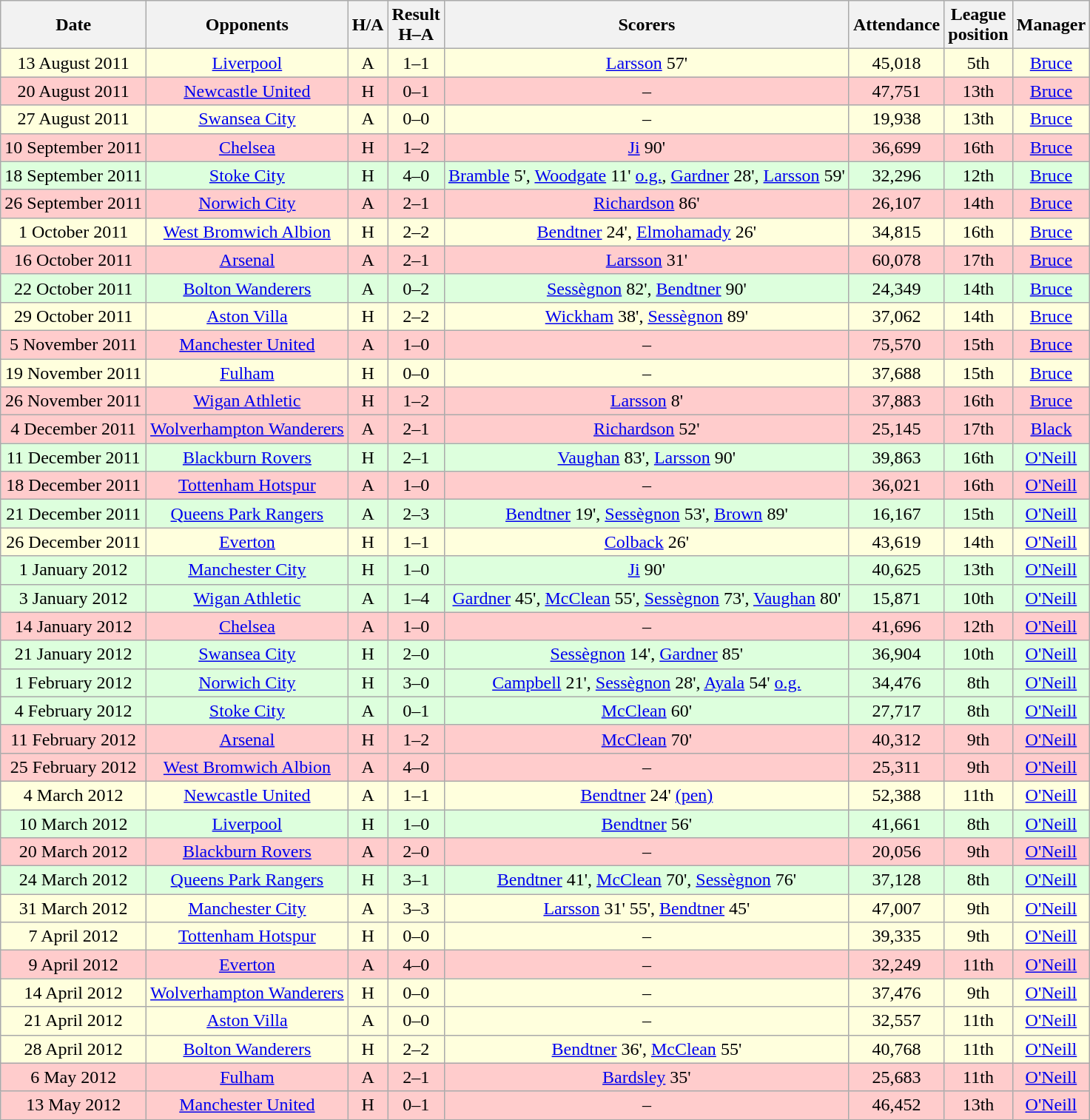<table class="wikitable" style="text-align:center">
<tr>
<th>Date</th>
<th>Opponents</th>
<th>H/A</th>
<th>Result<br>H–A</th>
<th>Scorers</th>
<th>Attendance</th>
<th>League<br>position</th>
<th>Manager</th>
</tr>
<tr style="background:#ffd;">
<td>13 August 2011</td>
<td><a href='#'>Liverpool</a></td>
<td>A</td>
<td>1–1</td>
<td><a href='#'>Larsson</a> 57'</td>
<td>45,018</td>
<td>5th</td>
<td><a href='#'>Bruce</a></td>
</tr>
<tr style="background:#fcc;">
<td>20 August 2011</td>
<td><a href='#'>Newcastle United</a></td>
<td>H</td>
<td>0–1</td>
<td>–</td>
<td>47,751</td>
<td>13th</td>
<td><a href='#'>Bruce</a></td>
</tr>
<tr style="background:#ffd;">
<td>27 August 2011</td>
<td><a href='#'>Swansea City</a></td>
<td>A</td>
<td>0–0</td>
<td>–</td>
<td>19,938</td>
<td>13th</td>
<td><a href='#'>Bruce</a></td>
</tr>
<tr style="background:#fcc;">
<td>10 September 2011</td>
<td><a href='#'>Chelsea</a></td>
<td>H</td>
<td>1–2</td>
<td><a href='#'>Ji</a> 90'</td>
<td>36,699</td>
<td>16th</td>
<td><a href='#'>Bruce</a></td>
</tr>
<tr style="background:#dfd;">
<td>18 September 2011</td>
<td><a href='#'>Stoke City</a></td>
<td>H</td>
<td>4–0</td>
<td><a href='#'>Bramble</a> 5', <a href='#'>Woodgate</a> 11' <a href='#'>o.g.</a>, <a href='#'>Gardner</a> 28', <a href='#'>Larsson</a> 59'</td>
<td>32,296</td>
<td>12th</td>
<td><a href='#'>Bruce</a></td>
</tr>
<tr style="background:#fcc;">
<td>26 September 2011</td>
<td><a href='#'>Norwich City</a></td>
<td>A</td>
<td>2–1</td>
<td><a href='#'>Richardson</a> 86'</td>
<td>26,107</td>
<td>14th</td>
<td><a href='#'>Bruce</a></td>
</tr>
<tr style="background:#ffd;">
<td>1 October 2011</td>
<td><a href='#'>West Bromwich Albion</a></td>
<td>H</td>
<td>2–2</td>
<td><a href='#'>Bendtner</a> 24', <a href='#'>Elmohamady</a> 26'</td>
<td>34,815</td>
<td>16th</td>
<td><a href='#'>Bruce</a></td>
</tr>
<tr style="background:#fcc;">
<td>16 October 2011</td>
<td><a href='#'>Arsenal</a></td>
<td>A</td>
<td>2–1</td>
<td><a href='#'>Larsson</a> 31'</td>
<td>60,078</td>
<td>17th</td>
<td><a href='#'>Bruce</a></td>
</tr>
<tr style="background:#dfd;">
<td>22 October 2011</td>
<td><a href='#'>Bolton Wanderers</a></td>
<td>A</td>
<td>0–2</td>
<td><a href='#'>Sessègnon</a> 82', <a href='#'>Bendtner</a> 90'</td>
<td>24,349</td>
<td>14th</td>
<td><a href='#'>Bruce</a></td>
</tr>
<tr style="background:#ffd;">
<td>29 October 2011</td>
<td><a href='#'>Aston Villa</a></td>
<td>H</td>
<td>2–2</td>
<td><a href='#'>Wickham</a> 38', <a href='#'>Sessègnon</a> 89'</td>
<td>37,062</td>
<td>14th</td>
<td><a href='#'>Bruce</a></td>
</tr>
<tr style="background:#fcc;">
<td>5 November 2011</td>
<td><a href='#'>Manchester United</a></td>
<td>A</td>
<td>1–0</td>
<td>–</td>
<td>75,570</td>
<td>15th</td>
<td><a href='#'>Bruce</a></td>
</tr>
<tr style="background:#ffd;">
<td>19 November 2011</td>
<td><a href='#'>Fulham</a></td>
<td>H</td>
<td>0–0</td>
<td>–</td>
<td>37,688</td>
<td>15th</td>
<td><a href='#'>Bruce</a></td>
</tr>
<tr style="background:#fcc;">
<td>26 November 2011</td>
<td><a href='#'>Wigan Athletic</a></td>
<td>H</td>
<td>1–2</td>
<td><a href='#'>Larsson</a> 8'</td>
<td>37,883</td>
<td>16th</td>
<td><a href='#'>Bruce</a></td>
</tr>
<tr style="background:#fcc;">
<td>4 December 2011</td>
<td><a href='#'>Wolverhampton Wanderers</a></td>
<td>A</td>
<td>2–1</td>
<td><a href='#'>Richardson</a> 52'</td>
<td>25,145</td>
<td>17th</td>
<td><a href='#'>Black</a></td>
</tr>
<tr style="background:#dfd;">
<td>11 December 2011</td>
<td><a href='#'>Blackburn Rovers</a></td>
<td>H</td>
<td>2–1</td>
<td><a href='#'>Vaughan</a> 83', <a href='#'>Larsson</a> 90'</td>
<td>39,863</td>
<td>16th</td>
<td><a href='#'>O'Neill</a></td>
</tr>
<tr style="background:#fcc;">
<td>18 December 2011</td>
<td><a href='#'>Tottenham Hotspur</a></td>
<td>A</td>
<td>1–0</td>
<td>–</td>
<td>36,021</td>
<td>16th</td>
<td><a href='#'>O'Neill</a></td>
</tr>
<tr style="background:#dfd;">
<td>21 December 2011</td>
<td><a href='#'>Queens Park Rangers</a></td>
<td>A</td>
<td>2–3</td>
<td><a href='#'>Bendtner</a> 19', <a href='#'>Sessègnon</a> 53', <a href='#'>Brown</a> 89'</td>
<td>16,167</td>
<td>15th</td>
<td><a href='#'>O'Neill</a></td>
</tr>
<tr style="background:#ffd;">
<td>26 December 2011</td>
<td><a href='#'>Everton</a></td>
<td>H</td>
<td>1–1</td>
<td><a href='#'>Colback</a> 26'</td>
<td>43,619</td>
<td>14th</td>
<td><a href='#'>O'Neill</a></td>
</tr>
<tr style="background:#dfd;">
<td>1 January 2012</td>
<td><a href='#'>Manchester City</a></td>
<td>H</td>
<td>1–0</td>
<td><a href='#'>Ji</a> 90'</td>
<td>40,625</td>
<td>13th</td>
<td><a href='#'>O'Neill</a></td>
</tr>
<tr style="background:#dfd;">
<td>3 January 2012</td>
<td><a href='#'>Wigan Athletic</a></td>
<td>A</td>
<td>1–4</td>
<td><a href='#'>Gardner</a> 45', <a href='#'>McClean</a> 55', <a href='#'>Sessègnon</a> 73', <a href='#'>Vaughan</a> 80'</td>
<td>15,871</td>
<td>10th</td>
<td><a href='#'>O'Neill</a></td>
</tr>
<tr style="background:#fcc;">
<td>14 January 2012</td>
<td><a href='#'>Chelsea</a></td>
<td>A</td>
<td>1–0</td>
<td>–</td>
<td>41,696</td>
<td>12th</td>
<td><a href='#'>O'Neill</a></td>
</tr>
<tr style="background:#dfd;">
<td>21 January 2012</td>
<td><a href='#'>Swansea City</a></td>
<td>H</td>
<td>2–0</td>
<td><a href='#'>Sessègnon</a> 14', <a href='#'>Gardner</a> 85'</td>
<td>36,904</td>
<td>10th</td>
<td><a href='#'>O'Neill</a></td>
</tr>
<tr style="background:#dfd;">
<td>1 February 2012</td>
<td><a href='#'>Norwich City</a></td>
<td>H</td>
<td>3–0</td>
<td><a href='#'>Campbell</a> 21', <a href='#'>Sessègnon</a> 28', <a href='#'>Ayala</a> 54' <a href='#'>o.g.</a></td>
<td>34,476</td>
<td>8th</td>
<td><a href='#'>O'Neill</a></td>
</tr>
<tr style="background:#dfd;">
<td>4 February 2012</td>
<td><a href='#'>Stoke City</a></td>
<td>A</td>
<td>0–1</td>
<td><a href='#'>McClean</a> 60'</td>
<td>27,717</td>
<td>8th</td>
<td><a href='#'>O'Neill</a></td>
</tr>
<tr style="background:#fcc;">
<td>11 February 2012</td>
<td><a href='#'>Arsenal</a></td>
<td>H</td>
<td>1–2</td>
<td><a href='#'>McClean</a> 70'</td>
<td>40,312</td>
<td>9th</td>
<td><a href='#'>O'Neill</a></td>
</tr>
<tr style="background:#fcc;">
<td>25 February 2012</td>
<td><a href='#'>West Bromwich Albion</a></td>
<td>A</td>
<td>4–0</td>
<td>–</td>
<td>25,311</td>
<td>9th</td>
<td><a href='#'>O'Neill</a></td>
</tr>
<tr style="background:#ffd;">
<td>4 March 2012</td>
<td><a href='#'>Newcastle United</a></td>
<td>A</td>
<td>1–1</td>
<td><a href='#'>Bendtner</a> 24' <a href='#'>(pen)</a></td>
<td>52,388</td>
<td>11th</td>
<td><a href='#'>O'Neill</a></td>
</tr>
<tr style="background:#dfd;">
<td>10 March 2012</td>
<td><a href='#'>Liverpool</a></td>
<td>H</td>
<td>1–0</td>
<td><a href='#'>Bendtner</a> 56'</td>
<td>41,661</td>
<td>8th</td>
<td><a href='#'>O'Neill</a></td>
</tr>
<tr style="background:#fcc;">
<td>20 March 2012</td>
<td><a href='#'>Blackburn Rovers</a></td>
<td>A</td>
<td>2–0</td>
<td>–</td>
<td>20,056</td>
<td>9th</td>
<td><a href='#'>O'Neill</a></td>
</tr>
<tr style="background:#dfd;">
<td>24 March 2012</td>
<td><a href='#'>Queens Park Rangers</a></td>
<td>H</td>
<td>3–1</td>
<td><a href='#'>Bendtner</a> 41', <a href='#'>McClean</a> 70', <a href='#'>Sessègnon</a> 76'</td>
<td>37,128</td>
<td>8th</td>
<td><a href='#'>O'Neill</a></td>
</tr>
<tr style="background:#ffd;">
<td>31 March 2012</td>
<td><a href='#'>Manchester City</a></td>
<td>A</td>
<td>3–3</td>
<td><a href='#'>Larsson</a> 31' 55', <a href='#'>Bendtner</a> 45'</td>
<td>47,007</td>
<td>9th</td>
<td><a href='#'>O'Neill</a></td>
</tr>
<tr style="background:#ffd;">
<td>7 April 2012</td>
<td><a href='#'>Tottenham Hotspur</a></td>
<td>H</td>
<td>0–0</td>
<td>–</td>
<td>39,335</td>
<td>9th</td>
<td><a href='#'>O'Neill</a></td>
</tr>
<tr style="background:#fcc;">
<td>9 April 2012</td>
<td><a href='#'>Everton</a></td>
<td>A</td>
<td>4–0</td>
<td>–</td>
<td>32,249</td>
<td>11th</td>
<td><a href='#'>O'Neill</a></td>
</tr>
<tr style="background:#ffd;">
<td>14 April 2012</td>
<td><a href='#'>Wolverhampton Wanderers</a></td>
<td>H</td>
<td>0–0</td>
<td>–</td>
<td>37,476</td>
<td>9th</td>
<td><a href='#'>O'Neill</a></td>
</tr>
<tr style="background:#ffd;">
<td>21 April 2012</td>
<td><a href='#'>Aston Villa</a></td>
<td>A</td>
<td>0–0</td>
<td>–</td>
<td>32,557</td>
<td>11th</td>
<td><a href='#'>O'Neill</a></td>
</tr>
<tr style="background:#ffd;">
<td>28 April 2012</td>
<td><a href='#'>Bolton Wanderers</a></td>
<td>H</td>
<td>2–2</td>
<td><a href='#'>Bendtner</a> 36', <a href='#'>McClean</a> 55'</td>
<td>40,768</td>
<td>11th</td>
<td><a href='#'>O'Neill</a></td>
</tr>
<tr style="background:#fcc;">
<td>6 May 2012</td>
<td><a href='#'>Fulham</a></td>
<td>A</td>
<td>2–1</td>
<td><a href='#'>Bardsley</a> 35'</td>
<td>25,683</td>
<td>11th</td>
<td><a href='#'>O'Neill</a></td>
</tr>
<tr style="background:#fcc;">
<td>13 May 2012</td>
<td><a href='#'>Manchester United</a></td>
<td>H</td>
<td>0–1</td>
<td>–</td>
<td>46,452</td>
<td>13th</td>
<td><a href='#'>O'Neill</a></td>
</tr>
</table>
